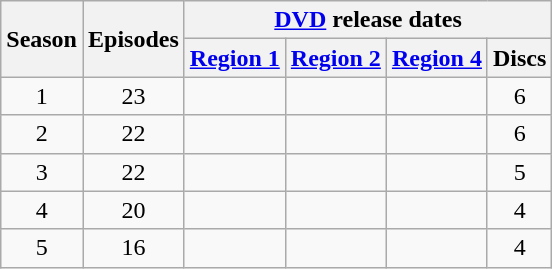<table class="wikitable plainrowheaders" style="text-align: center;">
<tr>
<th scope="col" rowspan="2">Season</th>
<th scope="col" rowspan="2">Episodes</th>
<th scope="col" colspan="4"><a href='#'>DVD</a> release dates</th>
</tr>
<tr>
<th scope="col"><a href='#'>Region 1</a></th>
<th scope="col"><a href='#'>Region 2</a></th>
<th scope="col"><a href='#'>Region 4</a></th>
<th scope="col">Discs</th>
</tr>
<tr>
<td scope="row">1</td>
<td>23</td>
<td></td>
<td></td>
<td></td>
<td>6</td>
</tr>
<tr>
<td scope="row">2</td>
<td>22</td>
<td></td>
<td></td>
<td></td>
<td>6</td>
</tr>
<tr>
<td scope="row">3</td>
<td>22</td>
<td></td>
<td></td>
<td></td>
<td>5</td>
</tr>
<tr>
<td scope="row">4</td>
<td>20</td>
<td></td>
<td></td>
<td></td>
<td>4</td>
</tr>
<tr>
<td scope="row">5</td>
<td>16</td>
<td></td>
<td></td>
<td></td>
<td>4</td>
</tr>
</table>
